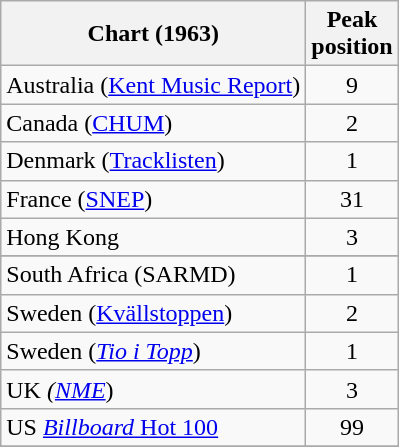<table class="wikitable">
<tr>
<th align="left">Chart (1963)</th>
<th style="text-align:center;">Peak<br>position</th>
</tr>
<tr>
<td>Australia (<a href='#'>Kent Music Report</a>)</td>
<td align=center>9</td>
</tr>
<tr>
<td>Canada (<a href='#'>CHUM</a>) </td>
<td align=center>2</td>
</tr>
<tr>
<td>Denmark (<a href='#'>Tracklisten</a>)</td>
<td style="text-align:center;">1</td>
</tr>
<tr>
<td>France (<a href='#'>SNEP</a>)</td>
<td style="text-align:center;">31</td>
</tr>
<tr>
<td>Hong Kong </td>
<td align=center>3</td>
</tr>
<tr>
</tr>
<tr>
</tr>
<tr>
<td align="left">South Africa (SARMD)</td>
<td style="text-align:center;">1</td>
</tr>
<tr>
<td>Sweden (<a href='#'>Kvällstoppen</a>)</td>
<td style="text-align:center;">2</td>
</tr>
<tr>
<td>Sweden (<em><a href='#'>Tio i Topp</a></em>)</td>
<td style="text-align:center;">1</td>
</tr>
<tr>
<td align="left">UK <em>(<a href='#'>NME</a></em>)</td>
<td style="text-align:center;">3</td>
</tr>
<tr>
<td>US <a href='#'><em>Billboard</em> Hot 100</a></td>
<td style="text-align:center;">99</td>
</tr>
<tr>
</tr>
</table>
